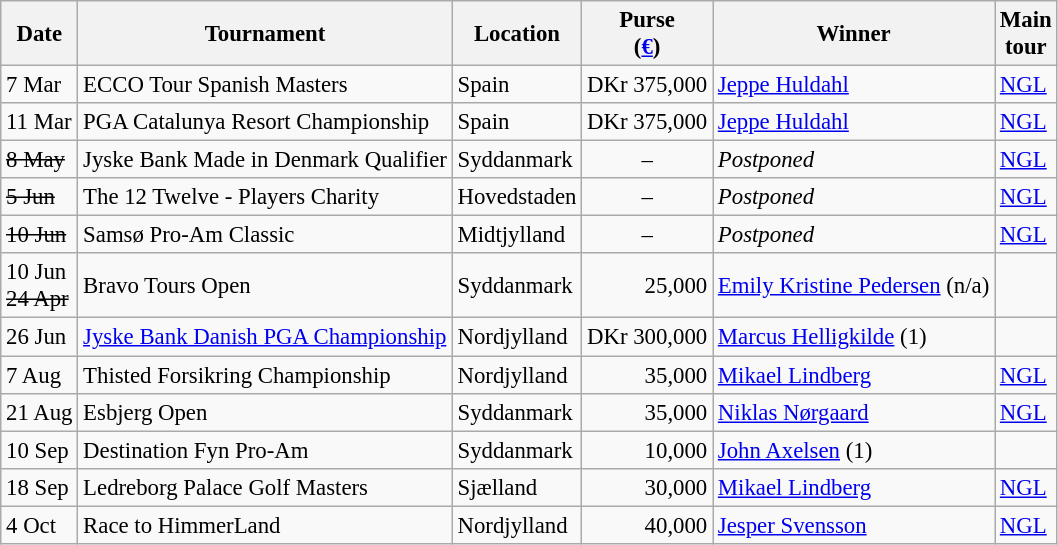<table class="wikitable" style="font-size:95%;">
<tr>
<th>Date</th>
<th>Tournament</th>
<th>Location</th>
<th>Purse<br>(<a href='#'>€</a>)</th>
<th>Winner</th>
<th>Main<br>tour</th>
</tr>
<tr>
<td>7 Mar</td>
<td>ECCO Tour Spanish Masters</td>
<td>Spain</td>
<td align=right>DKr 375,000</td>
<td> <a href='#'>Jeppe Huldahl</a></td>
<td><a href='#'>NGL</a></td>
</tr>
<tr>
<td>11 Mar</td>
<td>PGA Catalunya Resort Championship</td>
<td>Spain</td>
<td align=right>DKr 375,000</td>
<td> <a href='#'>Jeppe Huldahl</a></td>
<td><a href='#'>NGL</a></td>
</tr>
<tr>
<td><s>8 May</s></td>
<td>Jyske Bank Made in Denmark Qualifier</td>
<td>Syddanmark</td>
<td align=center>–</td>
<td><em>Postponed</em></td>
<td><a href='#'>NGL</a></td>
</tr>
<tr>
<td><s>5 Jun</s></td>
<td>The 12 Twelve - Players Charity</td>
<td>Hovedstaden</td>
<td align=center>–</td>
<td><em>Postponed</em></td>
<td><a href='#'>NGL</a></td>
</tr>
<tr>
<td><s>10 Jun</s></td>
<td>Samsø Pro-Am Classic</td>
<td>Midtjylland</td>
<td align=center>–</td>
<td><em>Postponed</em></td>
<td><a href='#'>NGL</a></td>
</tr>
<tr>
<td>10 Jun<br><s>24 Apr</s></td>
<td>Bravo Tours Open</td>
<td>Syddanmark</td>
<td align=right>25,000</td>
<td> <a href='#'>Emily Kristine Pedersen</a> (n/a)</td>
<td></td>
</tr>
<tr>
<td>26 Jun</td>
<td><a href='#'>Jyske Bank Danish PGA Championship</a></td>
<td>Nordjylland</td>
<td align=right>DKr 300,000</td>
<td> <a href='#'>Marcus Helligkilde</a> (1)</td>
<td></td>
</tr>
<tr>
<td>7 Aug</td>
<td>Thisted Forsikring Championship</td>
<td>Nordjylland</td>
<td align=right>35,000</td>
<td> <a href='#'>Mikael Lindberg</a></td>
<td><a href='#'>NGL</a></td>
</tr>
<tr>
<td>21 Aug</td>
<td>Esbjerg Open</td>
<td>Syddanmark</td>
<td align=right>35,000</td>
<td> <a href='#'>Niklas Nørgaard</a></td>
<td><a href='#'>NGL</a></td>
</tr>
<tr>
<td>10 Sep</td>
<td>Destination Fyn Pro-Am</td>
<td>Syddanmark</td>
<td align=right>10,000</td>
<td> <a href='#'>John Axelsen</a> (1)</td>
<td></td>
</tr>
<tr>
<td>18 Sep</td>
<td>Ledreborg Palace Golf Masters</td>
<td>Sjælland</td>
<td align=right>30,000</td>
<td> <a href='#'>Mikael Lindberg</a></td>
<td><a href='#'>NGL</a></td>
</tr>
<tr>
<td>4 Oct</td>
<td>Race to HimmerLand</td>
<td>Nordjylland</td>
<td align=right>40,000</td>
<td> <a href='#'>Jesper Svensson</a></td>
<td><a href='#'>NGL</a></td>
</tr>
</table>
